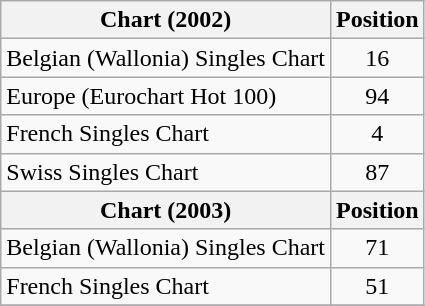<table class="wikitable sortable">
<tr>
<th>Chart (2002)</th>
<th>Position</th>
</tr>
<tr>
<td>Belgian (Wallonia) Singles Chart</td>
<td align="center">16</td>
</tr>
<tr>
<td align="left">Europe (Eurochart Hot 100)</td>
<td align="center">94</td>
</tr>
<tr>
<td>French Singles Chart</td>
<td align="center">4</td>
</tr>
<tr>
<td>Swiss Singles Chart</td>
<td align="center">87</td>
</tr>
<tr>
<th>Chart (2003)</th>
<th>Position</th>
</tr>
<tr>
<td>Belgian (Wallonia) Singles Chart</td>
<td align="center">71</td>
</tr>
<tr>
<td>French Singles Chart</td>
<td align="center">51</td>
</tr>
<tr>
</tr>
</table>
